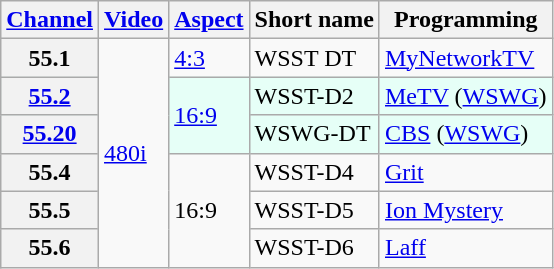<table class="wikitable">
<tr>
<th scope = "col"><a href='#'>Channel</a></th>
<th scope = "col"><a href='#'>Video</a></th>
<th scope = "col"><a href='#'>Aspect</a></th>
<th scope = "col">Short name</th>
<th scope = "col">Programming</th>
</tr>
<tr>
<th scope = "row">55.1</th>
<td rowspan=6><a href='#'>480i</a></td>
<td><a href='#'>4:3</a></td>
<td>WSST DT</td>
<td><a href='#'>MyNetworkTV</a></td>
</tr>
<tr style="background-color: #E6FFF7;">
<th scope = "row"><a href='#'>55.2</a></th>
<td rowspan=2><a href='#'>16:9</a></td>
<td>WSST-D2</td>
<td><a href='#'>MeTV</a> (<a href='#'>WSWG</a>)</td>
</tr>
<tr style="background-color: #E6FFF7;">
<th scope = "row"><a href='#'>55.20</a></th>
<td>WSWG-DT</td>
<td><a href='#'>CBS</a> (<a href='#'>WSWG</a>)</td>
</tr>
<tr>
<th scope = "row">55.4</th>
<td rowspan=3>16:9</td>
<td>WSST-D4</td>
<td><a href='#'>Grit</a></td>
</tr>
<tr>
<th scope = "row">55.5</th>
<td>WSST-D5</td>
<td><a href='#'>Ion Mystery</a></td>
</tr>
<tr>
<th scope = "row">55.6</th>
<td>WSST-D6</td>
<td><a href='#'>Laff</a></td>
</tr>
</table>
